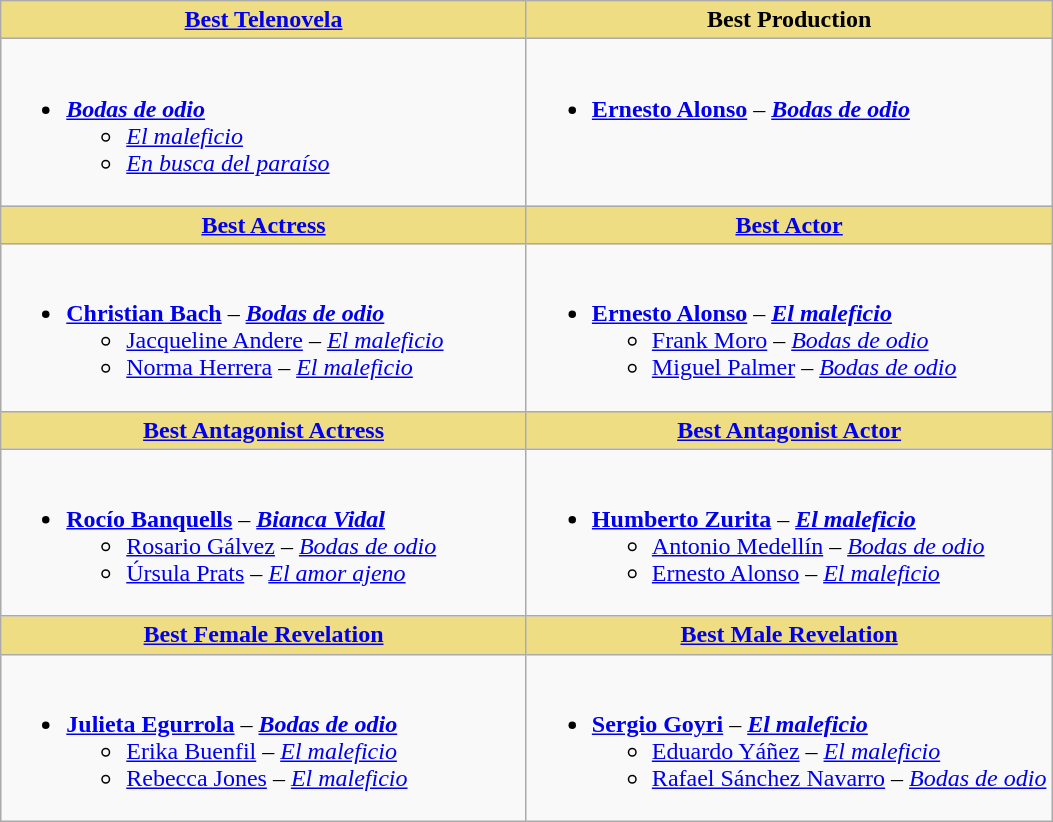<table class="wikitable">
<tr>
<th style="background:#EEDD82; width:50%"><a href='#'>Best Telenovela</a></th>
<th style="background:#EEDD82; width:50%">Best Production</th>
</tr>
<tr>
<td valign="top"><br><ul><li><strong><em><a href='#'>Bodas de odio</a></em></strong><ul><li><em><a href='#'>El maleficio</a></em></li><li><em><a href='#'>En busca del paraíso</a></em></li></ul></li></ul></td>
<td valign="top"><br><ul><li><strong><a href='#'>Ernesto Alonso</a></strong> – <strong><em><a href='#'>Bodas de odio</a></em></strong></li></ul></td>
</tr>
<tr>
<th style="background:#EEDD82; width:50%"><a href='#'>Best Actress</a></th>
<th style="background:#EEDD82; width:50%"><a href='#'>Best Actor</a></th>
</tr>
<tr>
<td valign="top"><br><ul><li><strong><a href='#'>Christian Bach</a></strong> – <strong><em><a href='#'>Bodas de odio</a></em></strong><ul><li><a href='#'>Jacqueline Andere</a> – <em><a href='#'>El maleficio</a></em></li><li><a href='#'>Norma Herrera</a> – <em><a href='#'>El maleficio</a></em></li></ul></li></ul></td>
<td valign="top"><br><ul><li><strong><a href='#'>Ernesto Alonso</a></strong> – <strong><em><a href='#'>El maleficio</a></em></strong><ul><li><a href='#'>Frank Moro</a> – <em><a href='#'>Bodas de odio</a></em></li><li><a href='#'>Miguel Palmer</a> – <em><a href='#'>Bodas de odio</a></em></li></ul></li></ul></td>
</tr>
<tr>
<th style="background:#EEDD82; width:50%"><a href='#'>Best Antagonist Actress</a></th>
<th style="background:#EEDD82; width:50%"><a href='#'>Best Antagonist Actor</a></th>
</tr>
<tr>
<td valign="top"><br><ul><li><strong><a href='#'>Rocío Banquells</a></strong> – <strong><em><a href='#'>Bianca Vidal</a></em></strong><ul><li><a href='#'>Rosario Gálvez</a>  – <em><a href='#'>Bodas de odio</a></em></li><li><a href='#'>Úrsula Prats</a> – <em><a href='#'>El amor ajeno</a></em></li></ul></li></ul></td>
<td valign="top"><br><ul><li><strong><a href='#'>Humberto Zurita</a></strong> – <strong><em><a href='#'>El maleficio</a></em></strong><ul><li><a href='#'>Antonio Medellín</a> – <em><a href='#'>Bodas de odio</a></em></li><li><a href='#'>Ernesto Alonso</a> – <em><a href='#'>El maleficio</a></em></li></ul></li></ul></td>
</tr>
<tr>
<th style="background:#EEDD82; width:50%"><a href='#'>Best Female Revelation</a></th>
<th style="background:#EEDD82; width:50%"><a href='#'>Best Male Revelation</a></th>
</tr>
<tr>
<td valign="top"><br><ul><li><strong><a href='#'>Julieta Egurrola</a></strong> – <strong><em><a href='#'>Bodas de odio</a></em></strong><ul><li><a href='#'>Erika Buenfil</a> – <em><a href='#'>El maleficio</a></em></li><li><a href='#'>Rebecca Jones</a> – <em><a href='#'>El maleficio</a></em></li></ul></li></ul></td>
<td valign="top"><br><ul><li><strong><a href='#'>Sergio Goyri</a></strong> – <strong><em><a href='#'>El maleficio</a></em></strong><ul><li><a href='#'>Eduardo Yáñez</a> – <em><a href='#'>El maleficio</a></em></li><li><a href='#'>Rafael Sánchez Navarro</a> – <em><a href='#'>Bodas de odio</a></em></li></ul></li></ul></td>
</tr>
</table>
